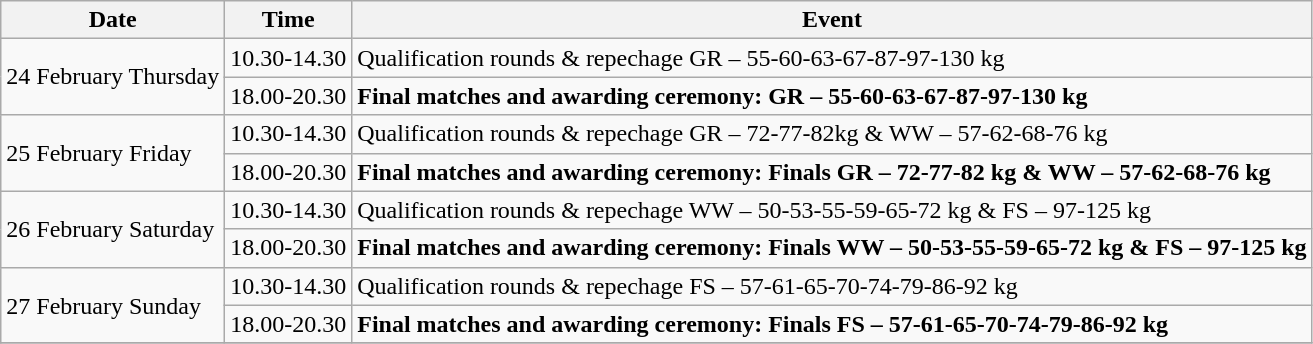<table class=wikitable>
<tr>
<th>Date</th>
<th>Time</th>
<th>Event</th>
</tr>
<tr>
<td rowspan="2">24 February Thursday</td>
<td>10.30-14.30</td>
<td>Qualification rounds & repechage GR – 55-60-63-67-87-97-130 kg</td>
</tr>
<tr>
<td>18.00-20.30</td>
<td><strong>Final matches and awarding ceremony: GR – 55-60-63-67-87-97-130 kg</strong></td>
</tr>
<tr>
<td rowspan="2">25 February Friday</td>
<td>10.30-14.30</td>
<td>Qualification rounds & repechage GR – 72-77-82kg & WW – 57-62-68-76 kg</td>
</tr>
<tr>
<td>18.00-20.30</td>
<td><strong>Final matches and awarding ceremony: Finals GR – 72-77-82 kg & WW – 57-62-68-76 kg</strong></td>
</tr>
<tr>
<td rowspan="2">26 February Saturday</td>
<td>10.30-14.30</td>
<td>Qualification rounds & repechage WW – 50-53-55-59-65-72 kg & FS – 97-125 kg</td>
</tr>
<tr>
<td>18.00-20.30</td>
<td><strong>Final matches and awarding ceremony: Finals WW – 50-53-55-59-65-72 kg & FS – 97-125 kg</strong></td>
</tr>
<tr>
<td rowspan="2">27 February Sunday</td>
<td>10.30-14.30</td>
<td>Qualification rounds & repechage FS – 57-61-65-70-74-79-86-92 kg</td>
</tr>
<tr>
<td>18.00-20.30</td>
<td><strong>Final matches and awarding ceremony: Finals FS – 57-61-65-70-74-79-86-92 kg</strong></td>
</tr>
<tr>
</tr>
</table>
